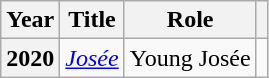<table class="wikitable plainrowheaders">
<tr>
<th scope="col">Year</th>
<th scope="col">Title</th>
<th scope="col">Role</th>
<th scope="col" class="unsortable"></th>
</tr>
<tr>
<th scope="row">2020</th>
<td><em><a href='#'>Josée</a></em></td>
<td>Young Josée</td>
<td style="text-align:center"></td>
</tr>
</table>
